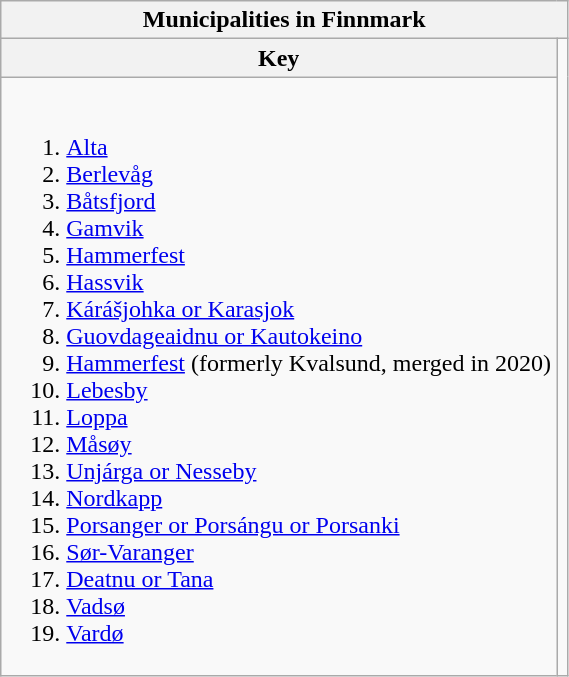<table class="wikitable">
<tr>
<th colspan=2>Municipalities in Finnmark</th>
</tr>
<tr>
<th>Key</th>
<td rowspan=2></td>
</tr>
<tr>
<td><br><ol><li><a href='#'>Alta</a></li><li><a href='#'>Berlevåg</a></li><li><a href='#'>Båtsfjord</a></li><li><a href='#'>Gamvik</a></li><li><a href='#'>Hammerfest</a></li><li><a href='#'>Hassvik</a></li><li><a href='#'>Kárášjohka or Karasjok</a></li><li><a href='#'>Guovdageaidnu or Kautokeino</a></li><li><a href='#'>Hammerfest</a> (formerly Kvalsund, merged in 2020)</li><li><a href='#'>Lebesby</a></li><li><a href='#'>Loppa</a></li><li><a href='#'>Måsøy</a></li><li><a href='#'>Unjárga or Nesseby</a></li><li><a href='#'>Nordkapp</a></li><li><a href='#'>Porsanger or Porsángu or Porsanki</a></li><li><a href='#'>Sør-Varanger</a></li><li><a href='#'>Deatnu or Tana</a></li><li><a href='#'>Vadsø</a></li><li><a href='#'>Vardø</a></li></ol></td>
</tr>
</table>
